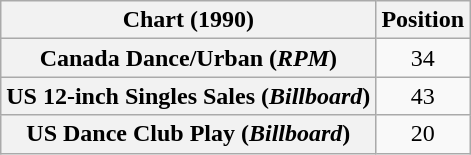<table class="wikitable sortable plainrowheaders" style="text-align:center">
<tr>
<th>Chart (1990)</th>
<th>Position</th>
</tr>
<tr>
<th scope="row">Canada Dance/Urban (<em>RPM</em>)</th>
<td>34</td>
</tr>
<tr>
<th scope="row">US 12-inch Singles Sales (<em>Billboard</em>)</th>
<td>43</td>
</tr>
<tr>
<th scope="row">US Dance Club Play (<em>Billboard</em>)</th>
<td>20</td>
</tr>
</table>
